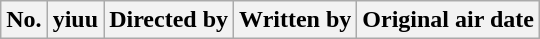<table class="wikitable plainrowheaders" style="background:#fff;">
<tr>
<th style="background:#;">No.</th>
<th style="background:#;">yiuu</th>
<th style="background:#;">Directed by</th>
<th style="background:#;">Written by</th>
<th style="background:#;">Original air date<br>









</th>
</tr>
</table>
